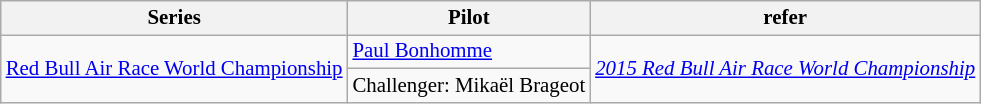<table class="wikitable" style="font-size: 87%;">
<tr>
<th>Series</th>
<th>Pilot</th>
<th>refer</th>
</tr>
<tr>
<td rowspan=2><a href='#'>Red Bull Air Race World Championship</a></td>
<td> <a href='#'>Paul Bonhomme</a></td>
<td rowspan=2><em><a href='#'>2015 Red Bull Air Race World Championship</a></em></td>
</tr>
<tr>
<td>Challenger:  Mikaël Brageot</td>
</tr>
</table>
